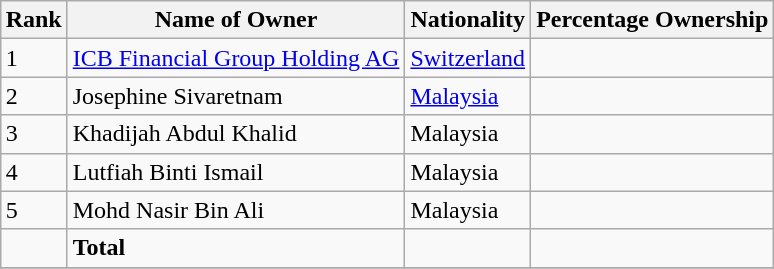<table class="wikitable sortable" style="margin: 0.5em auto">
<tr>
<th>Rank</th>
<th>Name of Owner</th>
<th>Nationality</th>
<th>Percentage Ownership</th>
</tr>
<tr>
<td>1</td>
<td><a href='#'>ICB Financial Group Holding AG</a></td>
<td><a href='#'>Switzerland</a></td>
<td></td>
</tr>
<tr>
<td>2</td>
<td>Josephine Sivaretnam</td>
<td><a href='#'>Malaysia</a></td>
<td></td>
</tr>
<tr>
<td>3</td>
<td>Khadijah Abdul Khalid</td>
<td>Malaysia</td>
<td></td>
</tr>
<tr>
<td>4</td>
<td>Lutfiah Binti Ismail</td>
<td>Malaysia</td>
<td></td>
</tr>
<tr>
<td>5</td>
<td>Mohd Nasir Bin Ali</td>
<td>Malaysia</td>
<td></td>
</tr>
<tr>
<td></td>
<td><strong>Total</strong></td>
<td></td>
<td></td>
</tr>
<tr>
</tr>
</table>
